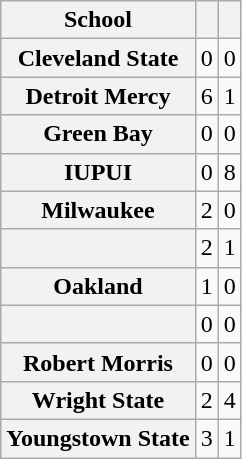<table class="wikitable sortable" style="text-align: center;">
<tr>
<th>School</th>
<th></th>
<th></th>
</tr>
<tr>
<th style=>Cleveland State</th>
<td>0</td>
<td>0</td>
</tr>
<tr>
<th style=>Detroit Mercy</th>
<td>6</td>
<td>1</td>
</tr>
<tr>
<th style=>Green Bay</th>
<td>0</td>
<td>0</td>
</tr>
<tr>
<th style=>IUPUI</th>
<td>0</td>
<td>8</td>
</tr>
<tr>
<th style=>Milwaukee</th>
<td>2</td>
<td>0</td>
</tr>
<tr>
<th style=></th>
<td>2</td>
<td>1</td>
</tr>
<tr>
<th style=>Oakland</th>
<td>1</td>
<td>0</td>
</tr>
<tr>
<th style=></th>
<td>0</td>
<td>0</td>
</tr>
<tr>
<th style=>Robert Morris</th>
<td>0</td>
<td>0</td>
</tr>
<tr>
<th style=>Wright State</th>
<td>2</td>
<td>4</td>
</tr>
<tr>
<th style=>Youngstown State</th>
<td>3</td>
<td>1</td>
</tr>
</table>
